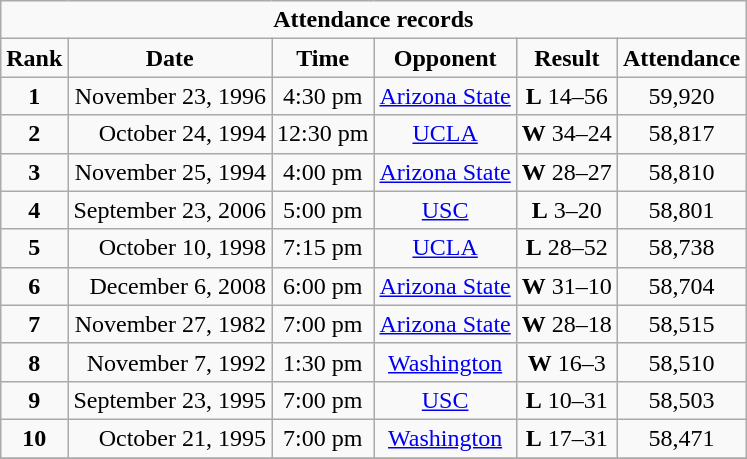<table class="wikitable" style="text-align:center">
<tr align="center" style=>
<td colspan=6><span><strong>Attendance records</strong></span></td>
</tr>
<tr align="center" style=>
<td><span><strong>Rank</strong></span></td>
<td><span><strong>Date</strong></span></td>
<td><span><strong>Time</strong></span></td>
<td><span><strong>Opponent</strong></span></td>
<td><span><strong>Result</strong></span></td>
<td><span><strong>Attendance</strong></span></td>
</tr>
<tr align="center">
<td><strong>1</strong></td>
<td align=right>November 23, 1996</td>
<td>4:30 pm</td>
<td><a href='#'>Arizona State</a></td>
<td><strong>L</strong> 14–56</td>
<td>59,920</td>
</tr>
<tr align="center">
<td><strong>2</strong></td>
<td align="right">October 24, 1994</td>
<td>12:30 pm</td>
<td><a href='#'>UCLA</a></td>
<td><strong>W</strong> 34–24</td>
<td>58,817</td>
</tr>
<tr align="center">
<td><strong>3</strong></td>
<td align="right">November 25, 1994</td>
<td>4:00 pm</td>
<td><a href='#'>Arizona State</a></td>
<td><strong>W</strong> 28–27</td>
<td>58,810</td>
</tr>
<tr align="center">
<td><strong>4</strong></td>
<td align="right">September 23, 2006</td>
<td>5:00 pm</td>
<td><a href='#'>USC</a></td>
<td><strong>L</strong> 3–20</td>
<td>58,801</td>
</tr>
<tr align="center">
<td><strong>5</strong></td>
<td align="right">October 10, 1998</td>
<td>7:15 pm</td>
<td><a href='#'>UCLA</a></td>
<td><strong>L</strong> 28–52</td>
<td>58,738</td>
</tr>
<tr align="center">
<td><strong>6</strong></td>
<td align="right">December 6, 2008</td>
<td>6:00 pm</td>
<td><a href='#'>Arizona State</a></td>
<td><strong>W</strong> 31–10</td>
<td>58,704</td>
</tr>
<tr align="center">
<td><strong>7</strong></td>
<td align="right">November 27, 1982</td>
<td>7:00 pm</td>
<td><a href='#'>Arizona State</a></td>
<td><strong>W</strong> 28–18</td>
<td>58,515</td>
</tr>
<tr align="center">
<td><strong>8</strong></td>
<td align="right">November 7, 1992</td>
<td>1:30 pm</td>
<td><a href='#'>Washington</a></td>
<td><strong>W</strong> 16–3</td>
<td>58,510</td>
</tr>
<tr align="center">
<td><strong>9</strong></td>
<td align="right">September 23, 1995</td>
<td>7:00 pm</td>
<td><a href='#'>USC</a></td>
<td><strong>L</strong> 10–31</td>
<td>58,503</td>
</tr>
<tr align="center">
<td><strong>10</strong></td>
<td align=right>October 21, 1995</td>
<td>7:00 pm</td>
<td><a href='#'>Washington</a></td>
<td><strong>L</strong> 17–31</td>
<td>58,471</td>
</tr>
<tr>
</tr>
</table>
